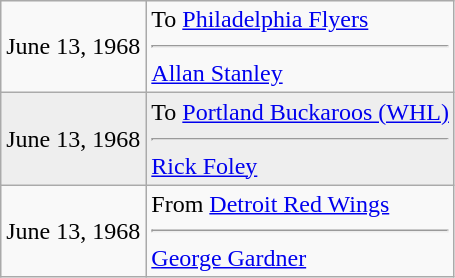<table class="wikitable">
<tr>
<td>June 13, 1968</td>
<td valign="top">To <a href='#'>Philadelphia Flyers</a><hr><a href='#'>Allan Stanley</a></td>
</tr>
<tr style="background:#eee;">
<td>June 13, 1968</td>
<td valign="top">To <a href='#'>Portland Buckaroos (WHL)</a><hr><a href='#'>Rick Foley</a></td>
</tr>
<tr>
<td>June 13, 1968</td>
<td valign="top">From <a href='#'>Detroit Red Wings</a><hr><a href='#'>George Gardner</a></td>
</tr>
</table>
